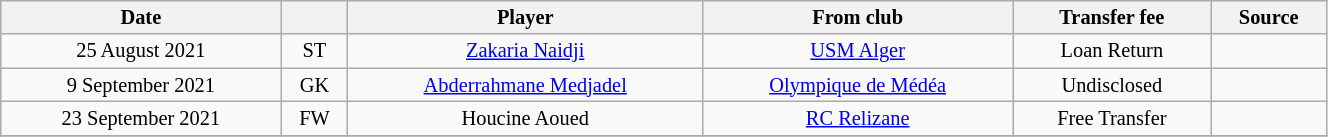<table class="wikitable sortable" style="width:70%; text-align:center; font-size:85%; text-align:centre;">
<tr>
<th>Date</th>
<th></th>
<th>Player</th>
<th>From club</th>
<th>Transfer fee</th>
<th>Source</th>
</tr>
<tr>
<td>25 August 2021</td>
<td>ST</td>
<td> <a href='#'>Zakaria Naidji</a></td>
<td><a href='#'>USM Alger</a></td>
<td>Loan Return</td>
<td></td>
</tr>
<tr>
<td>9 September 2021</td>
<td>GK</td>
<td> <a href='#'>Abderrahmane Medjadel</a></td>
<td><a href='#'>Olympique de Médéa</a></td>
<td>Undisclosed</td>
<td></td>
</tr>
<tr>
<td>23 September 2021</td>
<td>FW</td>
<td> Houcine Aoued</td>
<td><a href='#'>RC Relizane</a></td>
<td>Free Transfer</td>
<td></td>
</tr>
<tr>
</tr>
</table>
